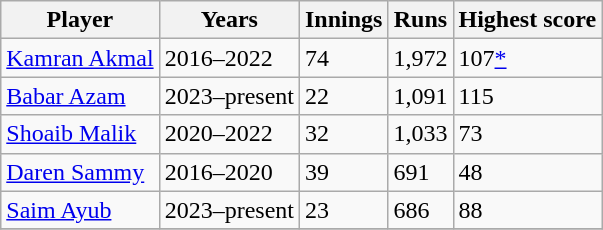<table class="wikitable sortable">
<tr>
<th class=unsortable>Player</th>
<th class=unsortable>Years</th>
<th>Innings</th>
<th class=unsortable>Runs</th>
<th>Highest score</th>
</tr>
<tr>
<td><a href='#'>Kamran Akmal</a></td>
<td>2016–2022</td>
<td>74</td>
<td>1,972</td>
<td>107<a href='#'>*</a></td>
</tr>
<tr>
<td><a href='#'>Babar Azam</a></td>
<td>2023–present</td>
<td>22</td>
<td>1,091</td>
<td>115</td>
</tr>
<tr>
<td><a href='#'>Shoaib Malik</a></td>
<td>2020–2022</td>
<td>32</td>
<td>1,033</td>
<td>73</td>
</tr>
<tr>
<td><a href='#'>Daren Sammy</a></td>
<td>2016–2020</td>
<td>39</td>
<td>691</td>
<td>48</td>
</tr>
<tr>
<td><a href='#'>Saim Ayub</a></td>
<td>2023–present</td>
<td>23</td>
<td>686</td>
<td>88</td>
</tr>
<tr>
</tr>
</table>
